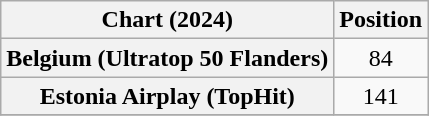<table class="wikitable sortable plainrowheaders" style="text-align:center">
<tr>
<th scope="col">Chart (2024)</th>
<th scope="col">Position</th>
</tr>
<tr>
<th scope="row">Belgium (Ultratop 50 Flanders)</th>
<td>84</td>
</tr>
<tr>
<th scope="row">Estonia Airplay (TopHit)</th>
<td>141</td>
</tr>
<tr>
</tr>
</table>
